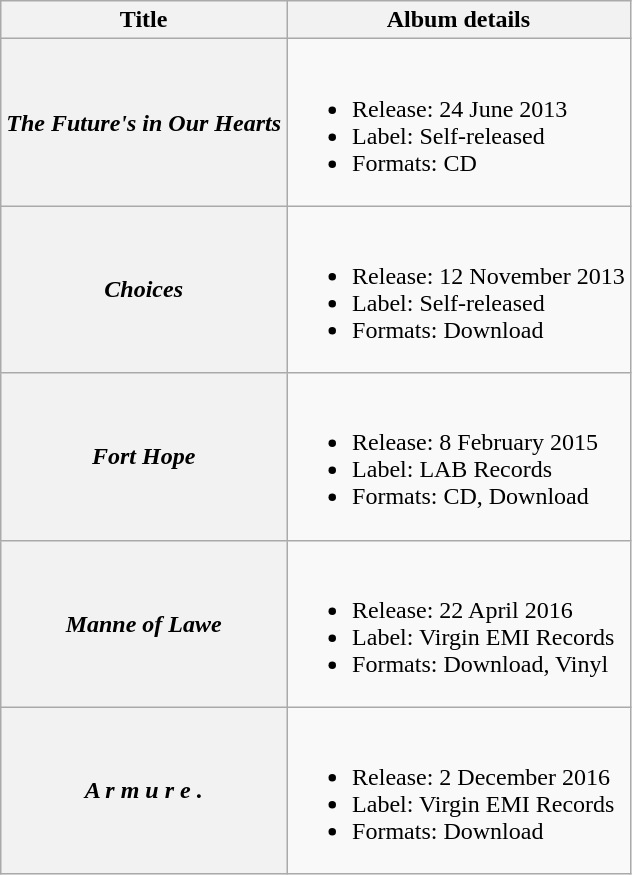<table class="wikitable plainrowheaders">
<tr>
<th>Title</th>
<th>Album details</th>
</tr>
<tr>
<th scope="row"><em>The Future's in Our Hearts</em></th>
<td><br><ul><li>Release: 24 June 2013</li><li>Label: Self-released</li><li>Formats: CD</li></ul></td>
</tr>
<tr>
<th scope="row"><em>Choices</em></th>
<td><br><ul><li>Release: 12 November 2013</li><li>Label: Self-released</li><li>Formats: Download</li></ul></td>
</tr>
<tr>
<th scope="row"><em>Fort Hope</em></th>
<td><br><ul><li>Release: 8 February 2015</li><li>Label: LAB Records</li><li>Formats: CD, Download</li></ul></td>
</tr>
<tr>
<th scope="row"><em>Manne of Lawe</em></th>
<td><br><ul><li>Release: 22 April 2016</li><li>Label: Virgin EMI Records</li><li>Formats: Download, Vinyl</li></ul></td>
</tr>
<tr>
<th scope="row"><em>A r m u r e .</em></th>
<td><br><ul><li>Release: 2 December 2016</li><li>Label: Virgin EMI Records</li><li>Formats: Download</li></ul></td>
</tr>
</table>
